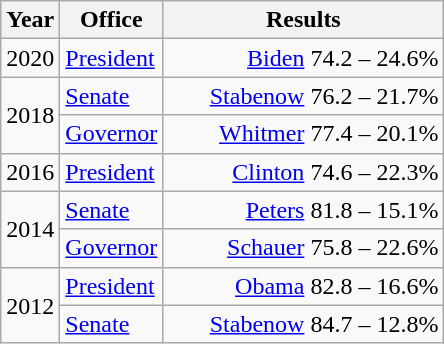<table class=wikitable>
<tr>
<th width="30">Year</th>
<th width="60">Office</th>
<th width="180">Results</th>
</tr>
<tr>
<td>2020</td>
<td><a href='#'>President</a></td>
<td align="right" ><a href='#'>Biden</a> 74.2 – 24.6%</td>
</tr>
<tr>
<td rowspan="2">2018</td>
<td><a href='#'>Senate</a></td>
<td align="right" ><a href='#'>Stabenow</a> 76.2 – 21.7%</td>
</tr>
<tr>
<td><a href='#'>Governor</a></td>
<td align="right" ><a href='#'>Whitmer</a> 77.4 – 20.1%</td>
</tr>
<tr>
<td>2016</td>
<td><a href='#'>President</a></td>
<td align="right" ><a href='#'>Clinton</a> 74.6 – 22.3%</td>
</tr>
<tr>
<td rowspan="2">2014</td>
<td><a href='#'>Senate</a></td>
<td align="right" ><a href='#'>Peters</a> 81.8 – 15.1%</td>
</tr>
<tr>
<td><a href='#'>Governor</a></td>
<td align="right" ><a href='#'>Schauer</a> 75.8 – 22.6%</td>
</tr>
<tr>
<td rowspan="2">2012</td>
<td><a href='#'>President</a></td>
<td align="right" ><a href='#'>Obama</a> 82.8 – 16.6%</td>
</tr>
<tr>
<td><a href='#'>Senate</a></td>
<td align="right" ><a href='#'>Stabenow</a> 84.7 – 12.8%</td>
</tr>
</table>
